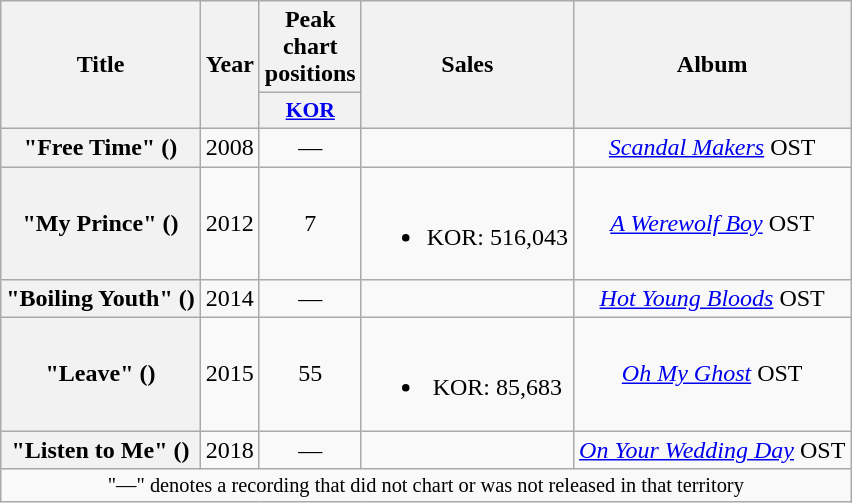<table class="wikitable plainrowheaders" style="text-align:center">
<tr>
<th scope="col" rowspan="2">Title</th>
<th scope="col" rowspan="2">Year</th>
<th scope="col">Peak chart<br>positions</th>
<th scope="col" rowspan="2">Sales</th>
<th scope="col" rowspan="2">Album</th>
</tr>
<tr>
<th scope="col" style="font-size:90%; width:2.5em"><a href='#'>KOR</a><br></th>
</tr>
<tr>
<th scope="row">"Free Time" ()</th>
<td>2008</td>
<td>—</td>
<td></td>
<td><em><a href='#'>Scandal Makers</a></em> OST</td>
</tr>
<tr>
<th scope="row">"My Prince" ()</th>
<td>2012</td>
<td>7</td>
<td><br><ul><li>KOR: 516,043</li></ul></td>
<td><em><a href='#'>A Werewolf Boy</a></em> OST</td>
</tr>
<tr>
<th scope="row">"Boiling Youth" ()</th>
<td>2014</td>
<td>—</td>
<td></td>
<td><em><a href='#'>Hot Young Bloods</a></em> OST</td>
</tr>
<tr>
<th scope="row">"Leave" ()</th>
<td>2015</td>
<td>55</td>
<td><br><ul><li>KOR: 85,683</li></ul></td>
<td><em><a href='#'>Oh My Ghost</a></em> OST</td>
</tr>
<tr>
<th scope="row">"Listen to Me" ()</th>
<td>2018</td>
<td>—</td>
<td></td>
<td><em><a href='#'>On Your Wedding Day</a></em> OST</td>
</tr>
<tr>
<td colspan="5" style="font-size:85%">"—" denotes a recording that did not chart or was not released in that territory</td>
</tr>
</table>
